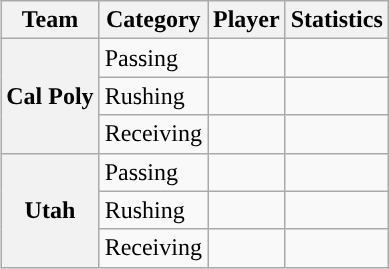<table class="wikitable" style="float:right">
<tr>
<th>Team</th>
<th>Category</th>
<th>Player</th>
<th>Statistics</th>
</tr>
<tr>
<th rowspan=3>Cal Poly</th>
<td>Passing</td>
<td></td>
<td></td>
</tr>
<tr>
<td>Rushing</td>
<td></td>
<td></td>
</tr>
<tr>
<td>Receiving</td>
<td></td>
<td></td>
</tr>
<tr>
<th rowspan=3>Utah</th>
<td>Passing</td>
<td></td>
<td></td>
</tr>
<tr>
<td>Rushing</td>
<td></td>
<td></td>
</tr>
<tr>
<td>Receiving</td>
<td></td>
<td></td>
</tr>
</table>
